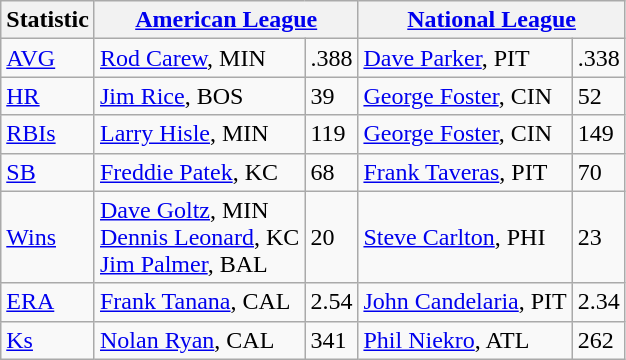<table class="wikitable">
<tr>
<th>Statistic</th>
<th colspan=2><a href='#'>American League</a></th>
<th colspan=2><a href='#'>National League</a></th>
</tr>
<tr>
<td><a href='#'>AVG</a></td>
<td><a href='#'>Rod Carew</a>, MIN</td>
<td>.388</td>
<td><a href='#'>Dave Parker</a>, PIT</td>
<td>.338</td>
</tr>
<tr>
<td><a href='#'>HR</a></td>
<td><a href='#'>Jim Rice</a>, BOS</td>
<td>39</td>
<td><a href='#'>George Foster</a>, CIN</td>
<td>52</td>
</tr>
<tr>
<td><a href='#'>RBIs</a></td>
<td><a href='#'>Larry Hisle</a>, MIN</td>
<td>119</td>
<td><a href='#'>George Foster</a>, CIN</td>
<td>149</td>
</tr>
<tr>
<td><a href='#'>SB</a></td>
<td><a href='#'>Freddie Patek</a>, KC</td>
<td>68</td>
<td><a href='#'>Frank Taveras</a>, PIT</td>
<td>70</td>
</tr>
<tr>
<td><a href='#'>Wins</a></td>
<td><a href='#'>Dave Goltz</a>, MIN<br><a href='#'>Dennis Leonard</a>, KC<br><a href='#'>Jim Palmer</a>, BAL</td>
<td>20</td>
<td><a href='#'>Steve Carlton</a>, PHI</td>
<td>23</td>
</tr>
<tr>
<td><a href='#'>ERA</a></td>
<td><a href='#'>Frank Tanana</a>, CAL</td>
<td>2.54</td>
<td><a href='#'>John Candelaria</a>, PIT</td>
<td>2.34</td>
</tr>
<tr>
<td><a href='#'>Ks</a></td>
<td><a href='#'>Nolan Ryan</a>, CAL</td>
<td>341</td>
<td><a href='#'>Phil Niekro</a>, ATL</td>
<td>262</td>
</tr>
</table>
